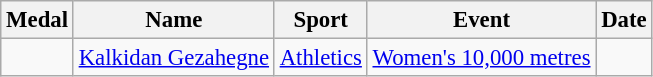<table class="wikitable sortable" style="font-size: 95%;">
<tr>
<th>Medal</th>
<th>Name</th>
<th>Sport</th>
<th>Event</th>
<th>Date</th>
</tr>
<tr>
<td></td>
<td><a href='#'>Kalkidan Gezahegne</a></td>
<td><a href='#'>Athletics</a></td>
<td><a href='#'>Women's 10,000 metres</a></td>
<td></td>
</tr>
</table>
